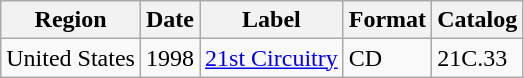<table class="wikitable">
<tr>
<th>Region</th>
<th>Date</th>
<th>Label</th>
<th>Format</th>
<th>Catalog</th>
</tr>
<tr>
<td>United States</td>
<td>1998</td>
<td><a href='#'>21st Circuitry</a></td>
<td>CD</td>
<td>21C.33</td>
</tr>
</table>
